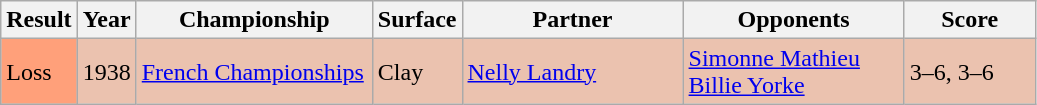<table class="sortable wikitable">
<tr>
<th style="width:40px">Result</th>
<th style="width:30px">Year</th>
<th style="width:150px">Championship</th>
<th style="width:50px">Surface</th>
<th style="width:140px">Partner</th>
<th style="width:140px">Opponents</th>
<th style="width:80px" class="unsortable">Score</th>
</tr>
<tr style="background:#ebc2af;">
<td style="background:#ffa07a;">Loss</td>
<td>1938</td>
<td><a href='#'>French Championships</a></td>
<td>Clay</td>
<td> <a href='#'>Nelly Landry</a></td>
<td> <a href='#'>Simonne Mathieu</a><br> <a href='#'>Billie Yorke</a></td>
<td>3–6, 3–6</td>
</tr>
</table>
